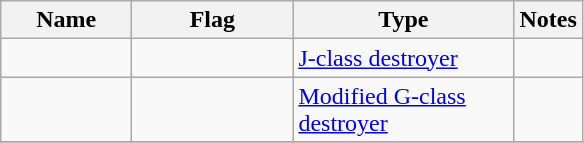<table class="wikitable sortable">
<tr>
<th scope="col" width="80px">Name</th>
<th scope="col" width="100px">Flag</th>
<th scope="col" width="140px">Type</th>
<th>Notes</th>
</tr>
<tr>
<td align="left"></td>
<td align="left"></td>
<td align="left"><a href='#'>J-class destroyer</a></td>
<td align="left"></td>
</tr>
<tr>
<td align="left"></td>
<td align="left"></td>
<td align="left"><a href='#'>Modified G-class destroyer</a></td>
<td align="left"></td>
</tr>
<tr>
</tr>
</table>
